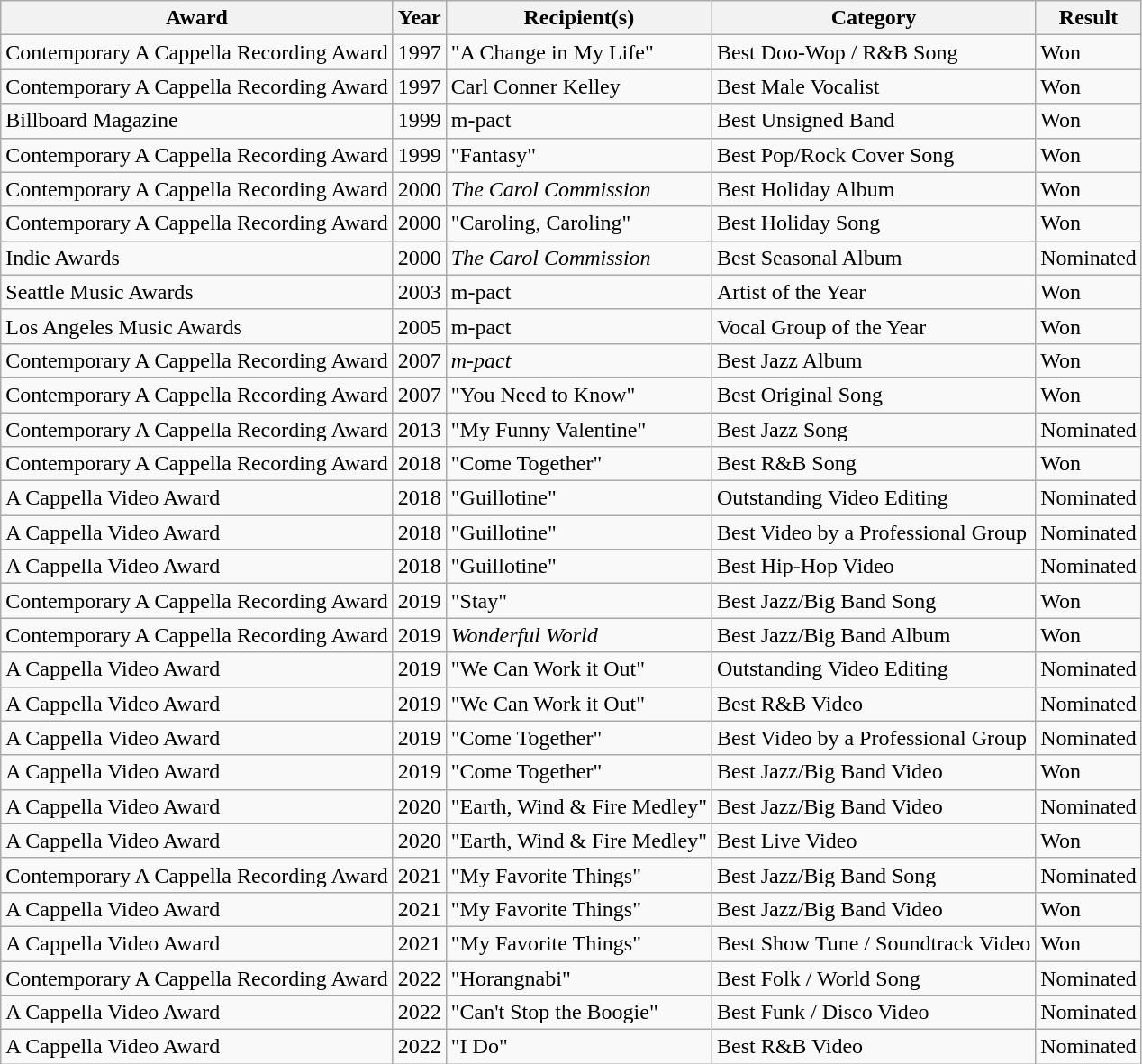<table class="wikitable sortable">
<tr>
<th>Award</th>
<th>Year</th>
<th>Recipient(s)</th>
<th>Category</th>
<th>Result</th>
</tr>
<tr>
<td>Contemporary A Cappella Recording Award</td>
<td>1997</td>
<td>"A Change in My Life"</td>
<td>Best Doo-Wop / R&B Song</td>
<td>Won</td>
</tr>
<tr>
<td>Contemporary A Cappella Recording Award</td>
<td>1997</td>
<td>Carl Conner Kelley</td>
<td>Best Male Vocalist</td>
<td>Won</td>
</tr>
<tr>
<td>Billboard Magazine</td>
<td>1999</td>
<td>m-pact</td>
<td>Best Unsigned Band</td>
<td>Won</td>
</tr>
<tr>
<td>Contemporary A Cappella Recording Award</td>
<td>1999</td>
<td>"Fantasy"</td>
<td>Best Pop/Rock Cover Song</td>
<td>Won</td>
</tr>
<tr>
<td>Contemporary A Cappella Recording Award</td>
<td>2000</td>
<td><em>The Carol Commission</em></td>
<td>Best Holiday Album</td>
<td>Won</td>
</tr>
<tr>
<td>Contemporary A Cappella Recording Award</td>
<td>2000</td>
<td>"Caroling, Caroling"</td>
<td>Best Holiday Song</td>
<td>Won</td>
</tr>
<tr>
<td>Indie Awards</td>
<td>2000</td>
<td><em>The Carol Commission</em></td>
<td>Best Seasonal Album</td>
<td>Nominated</td>
</tr>
<tr>
<td>Seattle Music Awards</td>
<td>2003</td>
<td>m-pact</td>
<td>Artist of the Year</td>
<td>Won</td>
</tr>
<tr>
<td>Los Angeles Music Awards</td>
<td>2005</td>
<td>m-pact</td>
<td>Vocal Group of the Year</td>
<td>Won</td>
</tr>
<tr>
<td>Contemporary A Cappella Recording Award</td>
<td>2007</td>
<td><em>m-pact</em></td>
<td>Best Jazz Album</td>
<td>Won</td>
</tr>
<tr>
<td>Contemporary A Cappella Recording Award</td>
<td>2007</td>
<td>"You Need to Know"</td>
<td>Best Original Song</td>
<td>Won</td>
</tr>
<tr>
<td>Contemporary A Cappella Recording Award</td>
<td>2013</td>
<td>"My Funny Valentine"</td>
<td>Best Jazz Song</td>
<td>Nominated</td>
</tr>
<tr>
<td>Contemporary A Cappella Recording Award</td>
<td>2018</td>
<td>"Come Together"</td>
<td>Best R&B Song</td>
<td>Won</td>
</tr>
<tr>
<td>A Cappella Video Award</td>
<td>2018</td>
<td>"Guillotine"</td>
<td>Outstanding Video Editing</td>
<td>Nominated</td>
</tr>
<tr>
<td>A Cappella Video Award</td>
<td>2018</td>
<td>"Guillotine"</td>
<td>Best Video by a Professional Group</td>
<td>Nominated</td>
</tr>
<tr>
<td>A Cappella Video Award</td>
<td>2018</td>
<td>"Guillotine"</td>
<td>Best Hip-Hop Video</td>
<td>Nominated</td>
</tr>
<tr>
<td>Contemporary A Cappella Recording Award</td>
<td>2019</td>
<td>"Stay"</td>
<td>Best Jazz/Big Band Song</td>
<td>Won</td>
</tr>
<tr>
<td>Contemporary A Cappella Recording Award</td>
<td>2019</td>
<td><em>Wonderful World</em></td>
<td>Best Jazz/Big Band Album</td>
<td>Won</td>
</tr>
<tr>
<td>A Cappella Video Award</td>
<td>2019</td>
<td>"We Can Work it Out"</td>
<td>Outstanding Video Editing</td>
<td>Nominated</td>
</tr>
<tr>
<td>A Cappella Video Award</td>
<td>2019</td>
<td>"We Can Work it Out"</td>
<td>Best R&B Video</td>
<td>Nominated</td>
</tr>
<tr>
<td>A Cappella Video Award</td>
<td>2019</td>
<td>"Come Together"</td>
<td>Best Video by a Professional Group</td>
<td>Nominated</td>
</tr>
<tr>
<td>A Cappella Video Award</td>
<td>2019</td>
<td>"Come Together"</td>
<td>Best Jazz/Big Band Video</td>
<td>Won</td>
</tr>
<tr>
<td>A Cappella Video Award</td>
<td>2020</td>
<td>"Earth, Wind & Fire Medley"</td>
<td>Best Jazz/Big Band Video</td>
<td>Nominated</td>
</tr>
<tr>
<td>A Cappella Video Award</td>
<td>2020</td>
<td>"Earth, Wind & Fire Medley"</td>
<td>Best Live Video</td>
<td>Won</td>
</tr>
<tr>
<td>Contemporary A Cappella Recording Award</td>
<td>2021</td>
<td>"My Favorite Things"</td>
<td>Best Jazz/Big Band Song</td>
<td>Nominated</td>
</tr>
<tr>
<td>A Cappella Video Award</td>
<td>2021</td>
<td>"My Favorite Things"</td>
<td>Best Jazz/Big Band Video</td>
<td>Won</td>
</tr>
<tr>
<td>A Cappella Video Award</td>
<td>2021</td>
<td>"My Favorite Things"</td>
<td>Best Show Tune / Soundtrack Video</td>
<td>Won</td>
</tr>
<tr>
<td>Contemporary A Cappella Recording Award</td>
<td>2022</td>
<td>"Horangnabi"</td>
<td>Best Folk / World Song</td>
<td>Nominated</td>
</tr>
<tr>
<td>A Cappella Video Award</td>
<td>2022</td>
<td>"Can't Stop the Boogie"</td>
<td>Best Funk / Disco Video</td>
<td>Nominated</td>
</tr>
<tr>
<td>A Cappella Video Award</td>
<td>2022</td>
<td>"I Do"</td>
<td>Best R&B Video</td>
<td>Nominated</td>
</tr>
</table>
